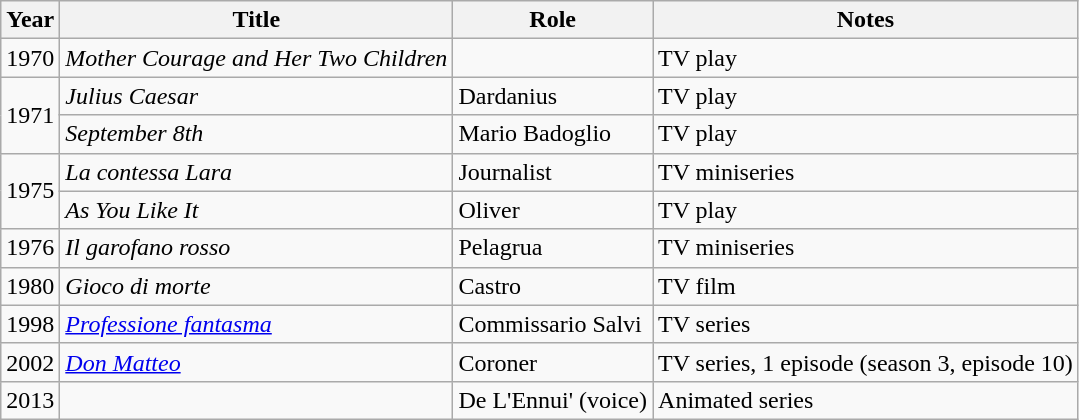<table class="wikitable plainrowheaders sortable">
<tr>
<th scope="col">Year</th>
<th scope="col">Title</th>
<th scope="col">Role</th>
<th scope="col">Notes</th>
</tr>
<tr>
<td>1970</td>
<td><em>Mother Courage and Her Two Children</em></td>
<td></td>
<td>TV play</td>
</tr>
<tr>
<td rowspan=2>1971</td>
<td><em>Julius Caesar</em></td>
<td>Dardanius</td>
<td>TV play</td>
</tr>
<tr>
<td><em>September 8th</em></td>
<td>Mario Badoglio</td>
<td>TV play</td>
</tr>
<tr>
<td rowspan=2>1975</td>
<td><em>La contessa Lara</em></td>
<td>Journalist</td>
<td>TV miniseries</td>
</tr>
<tr>
<td><em>As You Like It</em></td>
<td>Oliver</td>
<td>TV play</td>
</tr>
<tr>
<td>1976</td>
<td><em>Il garofano rosso</em></td>
<td>Pelagrua</td>
<td>TV miniseries</td>
</tr>
<tr>
<td>1980</td>
<td><em>Gioco di morte</em></td>
<td>Castro</td>
<td>TV film</td>
</tr>
<tr>
<td>1998</td>
<td><em><a href='#'>Professione fantasma</a></em></td>
<td>Commissario Salvi</td>
<td>TV series</td>
</tr>
<tr>
<td>2002</td>
<td><em><a href='#'>Don Matteo</a></em></td>
<td>Coroner</td>
<td>TV series, 1 episode (season 3, episode 10)</td>
</tr>
<tr>
<td>2013</td>
<td><em></em></td>
<td>De L'Ennui' (voice)</td>
<td>Animated series</td>
</tr>
</table>
